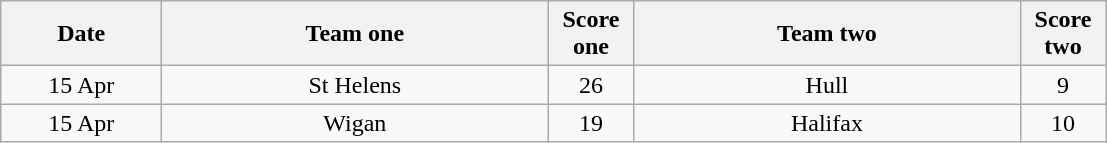<table class="wikitable" style="text-align: center">
<tr>
<th width=100>Date</th>
<th width=250>Team one</th>
<th width=50>Score one</th>
<th width=250>Team two</th>
<th width=50>Score two</th>
</tr>
<tr>
<td>15 Apr</td>
<td>St Helens</td>
<td>26</td>
<td>Hull</td>
<td>9</td>
</tr>
<tr>
<td>15 Apr</td>
<td>Wigan</td>
<td>19</td>
<td>Halifax</td>
<td>10</td>
</tr>
</table>
